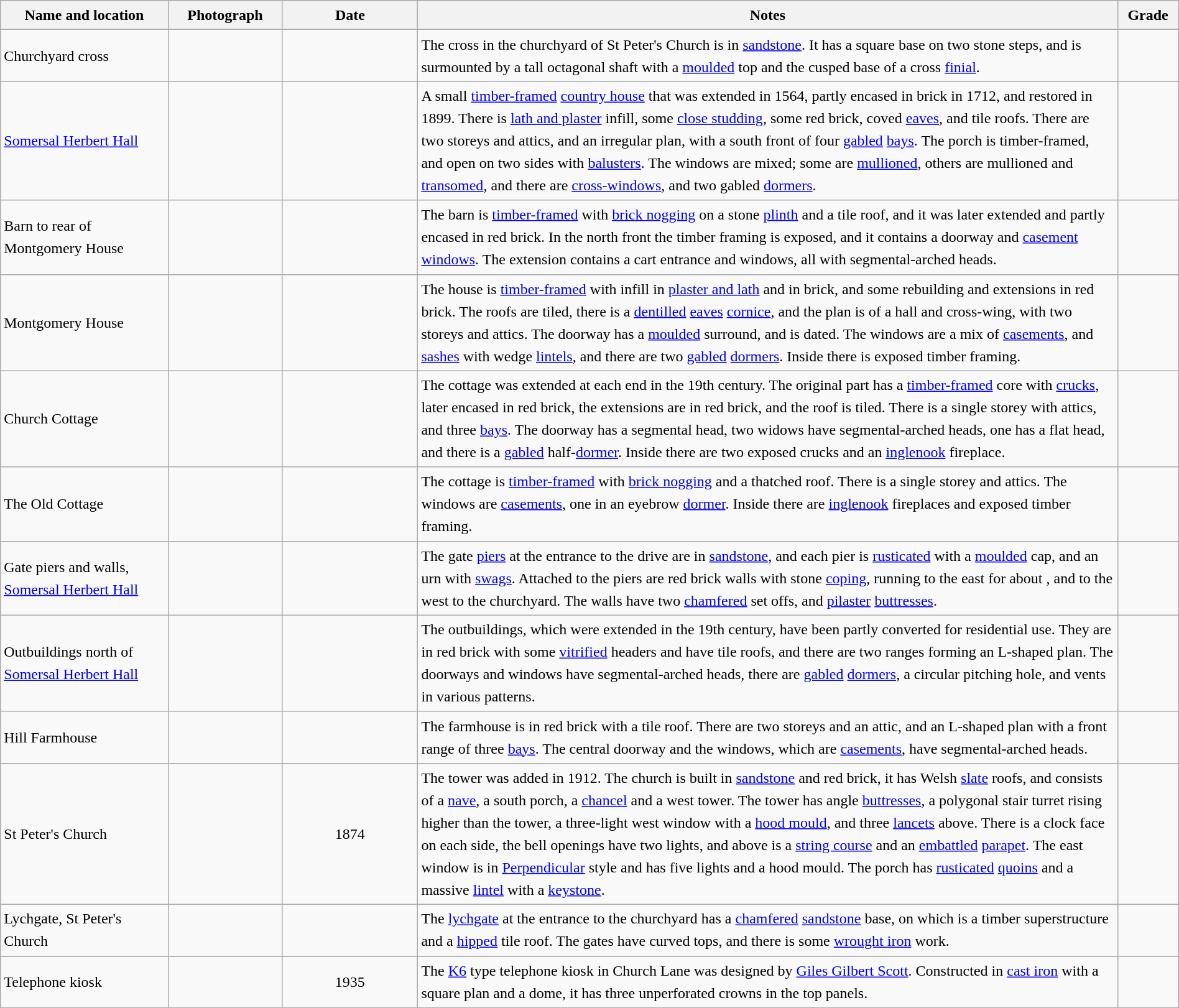<table class="wikitable sortable plainrowheaders" style="width:100%; border:0; text-align:left; line-height:150%;">
<tr>
<th scope="col" style="width:150px">Name and location</th>
<th scope="col" style="width:100px" class="unsortable">Photograph</th>
<th scope="col" style="width:120px">Date</th>
<th scope="col" style="width:650px" class="unsortable">Notes</th>
<th scope="col" style="width:50px">Grade</th>
</tr>
<tr>
<td>Churchyard cross<br><small></small></td>
<td></td>
<td align="center"></td>
<td>The cross in the churchyard of St Peter's Church is in <a href='#'>sandstone</a>. It has a square base on two stone steps, and is surmounted by a tall octagonal shaft with a <a href='#'>moulded</a> top and the cusped base of a cross <a href='#'>finial</a>.</td>
<td align="center" ></td>
</tr>
<tr>
<td><a href='#'>Somersal Herbert Hall</a><br><small></small></td>
<td></td>
<td align="center"></td>
<td>A small <a href='#'>timber-framed</a> <a href='#'>country house</a> that was extended in 1564, partly encased in brick in 1712, and restored in 1899. There is <a href='#'>lath and plaster</a> infill, some <a href='#'>close studding</a>, some red brick, coved <a href='#'>eaves</a>, and tile roofs. There are two storeys and attics, and an irregular plan, with a south front of four <a href='#'>gabled</a> <a href='#'>bays</a>. The porch is timber-framed, and open on two sides with <a href='#'>balusters</a>. The windows are mixed; some are <a href='#'>mullioned</a>, others are mullioned and <a href='#'>transomed</a>, and there are <a href='#'>cross-windows</a>, and two gabled <a href='#'>dormers</a>.</td>
<td align="center" ></td>
</tr>
<tr>
<td>Barn to rear of Montgomery House<br><small></small></td>
<td></td>
<td align="center"></td>
<td>The barn is <a href='#'>timber-framed</a> with <a href='#'>brick nogging</a> on a stone <a href='#'>plinth</a> and a tile roof, and it was later extended and partly encased in red brick. In the north front the timber framing is exposed, and it contains a doorway and <a href='#'>casement windows</a>. The extension contains a cart entrance and windows, all with segmental-arched heads.</td>
<td align="center" ></td>
</tr>
<tr>
<td>Montgomery House<br><small></small></td>
<td></td>
<td align="center"></td>
<td>The house is <a href='#'>timber-framed</a> with infill in <a href='#'>plaster and lath</a> and in brick, and some rebuilding and extensions in red brick. The roofs are tiled, there is a <a href='#'>dentilled</a> <a href='#'>eaves</a> <a href='#'>cornice</a>, and the plan is of a hall and cross-wing, with two storeys and attics. The doorway has a <a href='#'>moulded</a> surround, and is dated. The windows are a mix of <a href='#'>casements</a>, and <a href='#'>sashes</a> with wedge <a href='#'>lintels</a>, and there are two <a href='#'>gabled</a> <a href='#'>dormers</a>. Inside there is exposed timber framing.</td>
<td align="center" ></td>
</tr>
<tr>
<td>Church Cottage<br><small></small></td>
<td></td>
<td align="center"></td>
<td>The cottage was extended at each end in the 19th century. The original part has a <a href='#'>timber-framed</a> core with <a href='#'>crucks</a>, later encased in red brick, the extensions are in red brick, and the roof is tiled. There is a single storey with attics, and three <a href='#'>bays</a>. The doorway has a segmental head, two widows have segmental-arched heads, one has a flat head, and there is a <a href='#'>gabled</a> half-<a href='#'>dormer</a>. Inside there are two exposed crucks and an <a href='#'>inglenook</a> fireplace.</td>
<td align="center" ></td>
</tr>
<tr>
<td>The Old Cottage<br><small></small></td>
<td></td>
<td align="center"></td>
<td>The cottage is <a href='#'>timber-framed</a> with <a href='#'>brick nogging</a> and a thatched roof. There is a single storey and attics. The windows are <a href='#'>casements</a>, one in an eyebrow <a href='#'>dormer</a>. Inside there are <a href='#'>inglenook</a> fireplaces and exposed timber framing.</td>
<td align="center" ></td>
</tr>
<tr>
<td>Gate piers and walls,<br><a href='#'>Somersal Herbert Hall</a><br><small></small></td>
<td></td>
<td align="center"></td>
<td>The gate <a href='#'>piers</a> at the entrance to the drive are in <a href='#'>sandstone</a>, and each pier is <a href='#'>rusticated</a> with a <a href='#'>moulded</a> cap, and an urn with <a href='#'>swags</a>. Attached to the piers are red brick walls with stone <a href='#'>coping</a>, running to the east for about , and to the west to the churchyard. The walls have two <a href='#'>chamfered</a> set offs, and <a href='#'>pilaster</a> <a href='#'>buttresses</a>.</td>
<td align="center" ></td>
</tr>
<tr>
<td>Outbuildings north of <a href='#'>Somersal Herbert Hall</a><br><small></small></td>
<td></td>
<td align="center"></td>
<td>The outbuildings, which were extended in the 19th century, have been partly converted for residential use. They are in red brick with some <a href='#'>vitrified</a> headers and have tile roofs, and there are two ranges forming an L-shaped plan. The doorways and windows have segmental-arched heads, there are <a href='#'>gabled</a> <a href='#'>dormers</a>, a circular pitching hole, and vents in various patterns.</td>
<td align="center" ></td>
</tr>
<tr>
<td>Hill Farmhouse<br><small></small></td>
<td></td>
<td align="center"></td>
<td>The farmhouse is in red brick with a tile roof. There are two storeys and an attic, and an L-shaped plan with a front range of three <a href='#'>bays</a>. The central doorway and the windows, which are <a href='#'>casements</a>, have segmental-arched heads.</td>
<td align="center" ></td>
</tr>
<tr>
<td>St Peter's Church<br><small></small></td>
<td></td>
<td align="center">1874</td>
<td>The tower was added in 1912. The church is built in <a href='#'>sandstone</a> and red brick, it has Welsh <a href='#'>slate</a> roofs, and consists of a <a href='#'>nave</a>, a south porch, a <a href='#'>chancel</a> and a west tower. The tower has angle <a href='#'>buttresses</a>, a polygonal stair turret rising higher than the tower, a three-light west window with a <a href='#'>hood mould</a>, and three <a href='#'>lancets</a> above. There is a clock face on each side, the bell openings have two lights, and above is a <a href='#'>string course</a> and an <a href='#'>embattled</a> <a href='#'>parapet</a>. The east window is in <a href='#'>Perpendicular</a> style and has five lights and a hood mould. The porch has <a href='#'>rusticated</a> <a href='#'>quoins</a> and a massive <a href='#'>lintel</a> with a <a href='#'>keystone</a>.</td>
<td align="center" ></td>
</tr>
<tr>
<td>Lychgate, St Peter's Church<br><small></small></td>
<td></td>
<td align="center"></td>
<td>The <a href='#'>lychgate</a> at the entrance to the churchyard has a <a href='#'>chamfered</a> <a href='#'>sandstone</a> base, on which is a timber superstructure and a <a href='#'>hipped</a> tile roof. The gates have curved tops, and there is some <a href='#'>wrought iron</a> work.</td>
<td align="center" ></td>
</tr>
<tr>
<td>Telephone kiosk<br><small></small></td>
<td></td>
<td align="center">1935</td>
<td>The <a href='#'>K6</a> type telephone kiosk in Church Lane was designed by <a href='#'>Giles Gilbert Scott</a>. Constructed in <a href='#'>cast iron</a> with a square plan and a dome, it has three unperforated crowns in the top panels.</td>
<td align="center" ></td>
</tr>
<tr>
</tr>
</table>
